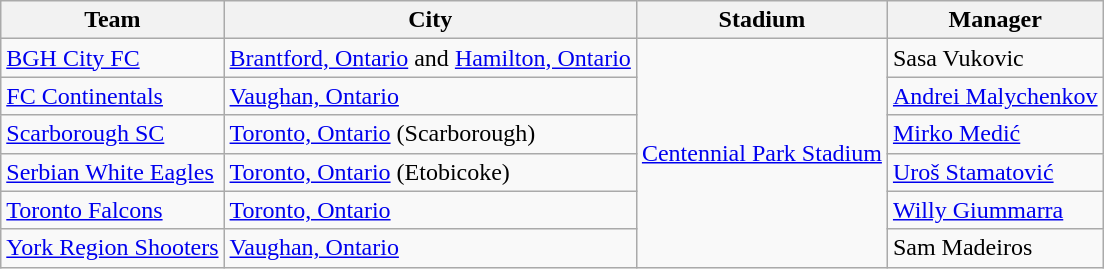<table class="wikitable sortable">
<tr>
<th>Team</th>
<th>City</th>
<th>Stadium</th>
<th>Manager</th>
</tr>
<tr>
<td><a href='#'>BGH City FC</a></td>
<td><a href='#'>Brantford, Ontario</a> and <a href='#'>Hamilton, Ontario</a></td>
<td rowspan="6"><a href='#'>Centennial Park Stadium</a></td>
<td>Sasa Vukovic</td>
</tr>
<tr>
<td><a href='#'>FC Continentals</a></td>
<td><a href='#'>Vaughan, Ontario</a></td>
<td><a href='#'>Andrei Malychenkov</a></td>
</tr>
<tr>
<td><a href='#'>Scarborough SC</a></td>
<td><a href='#'>Toronto, Ontario</a> (Scarborough)</td>
<td><a href='#'>Mirko Medić</a></td>
</tr>
<tr>
<td><a href='#'>Serbian White Eagles</a></td>
<td><a href='#'>Toronto, Ontario</a> (Etobicoke)</td>
<td><a href='#'>Uroš Stamatović</a></td>
</tr>
<tr>
<td><a href='#'>Toronto Falcons</a></td>
<td><a href='#'>Toronto, Ontario</a></td>
<td><a href='#'>Willy Giummarra</a></td>
</tr>
<tr>
<td><a href='#'>York Region Shooters</a></td>
<td><a href='#'>Vaughan, Ontario</a></td>
<td>Sam Madeiros</td>
</tr>
</table>
